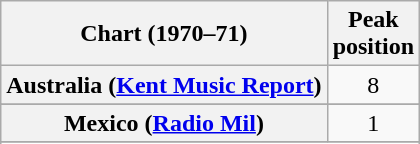<table class="wikitable sortable plainrowheaders" style="text-align:center">
<tr>
<th>Chart (1970–71)</th>
<th>Peak<br>position</th>
</tr>
<tr>
<th scope="row">Australia (<a href='#'>Kent Music Report</a>)</th>
<td>8</td>
</tr>
<tr>
</tr>
<tr>
</tr>
<tr>
</tr>
<tr>
</tr>
<tr>
</tr>
<tr>
<th scope="row">Mexico (<a href='#'>Radio Mil</a>)</th>
<td>1</td>
</tr>
<tr>
</tr>
<tr>
</tr>
<tr>
</tr>
<tr>
</tr>
</table>
